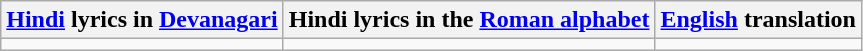<table class="wikitable">
<tr>
<th><a href='#'>Hindi</a> lyrics in <a href='#'>Devanagari</a></th>
<th>Hindi lyrics in the <a href='#'>Roman alphabet</a></th>
<th><a href='#'>English</a> translation</th>
</tr>
<tr style="vertical-align:top;white-space:nowrap;">
<td></td>
<td></td>
<td></td>
</tr>
</table>
